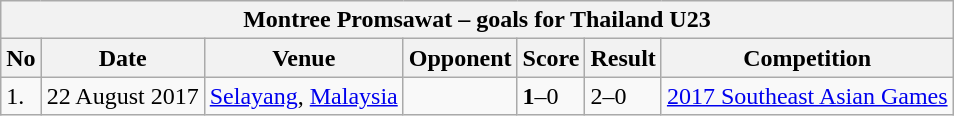<table class="wikitable">
<tr>
<th colspan="8"><strong>Montree Promsawat – goals for Thailand U23</strong></th>
</tr>
<tr>
<th>No</th>
<th>Date</th>
<th>Venue</th>
<th>Opponent</th>
<th>Score</th>
<th>Result</th>
<th>Competition</th>
</tr>
<tr>
<td>1.</td>
<td>22 August 2017</td>
<td><a href='#'>Selayang</a>, <a href='#'>Malaysia</a></td>
<td></td>
<td><strong>1</strong>–0</td>
<td>2–0</td>
<td><a href='#'>2017 Southeast Asian Games</a></td>
</tr>
</table>
